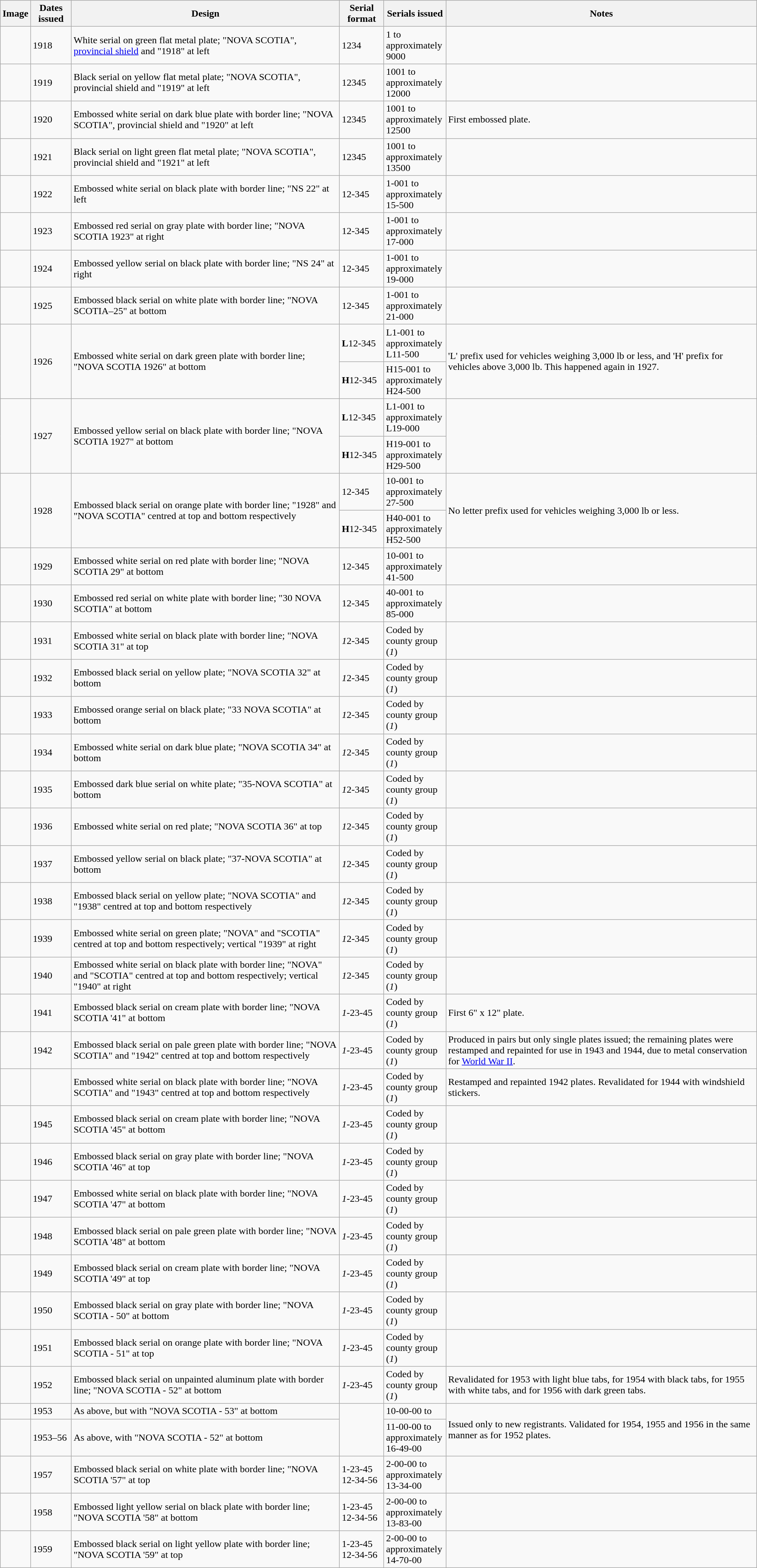<table class="wikitable">
<tr>
<th>Image</th>
<th>Dates issued</th>
<th>Design</th>
<th>Serial format</th>
<th style="width:95px;">Serials issued</th>
<th>Notes</th>
</tr>
<tr>
<td></td>
<td>1918</td>
<td>White serial on green flat metal plate; "NOVA SCOTIA", <a href='#'>provincial shield</a> and "1918" at left</td>
<td>1234</td>
<td>1 to approximately 9000</td>
<td></td>
</tr>
<tr>
<td></td>
<td>1919</td>
<td>Black serial on yellow flat metal plate; "NOVA SCOTIA", provincial shield and "1919" at left</td>
<td>12345</td>
<td>1001 to approximately 12000</td>
<td></td>
</tr>
<tr>
<td></td>
<td>1920</td>
<td>Embossed white serial on dark blue plate with border line; "NOVA SCOTIA", provincial shield and "1920" at left</td>
<td>12345</td>
<td>1001 to approximately 12500</td>
<td>First embossed plate.</td>
</tr>
<tr>
<td></td>
<td>1921</td>
<td>Black serial on light green flat metal plate; "NOVA SCOTIA", provincial shield and "1921" at left</td>
<td>12345</td>
<td>1001 to approximately 13500</td>
<td></td>
</tr>
<tr>
<td></td>
<td>1922</td>
<td>Embossed white serial on black plate with border line; "NS 22" at left</td>
<td>12-345</td>
<td>1-001 to approximately 15-500</td>
<td></td>
</tr>
<tr>
<td></td>
<td>1923</td>
<td>Embossed red serial on gray plate with border line; "NOVA SCOTIA 1923" at right</td>
<td>12-345</td>
<td>1-001 to approximately 17-000</td>
<td></td>
</tr>
<tr>
<td></td>
<td>1924</td>
<td>Embossed yellow serial on black plate with border line; "NS 24" at right</td>
<td>12-345</td>
<td>1-001 to approximately 19-000</td>
<td></td>
</tr>
<tr>
<td></td>
<td>1925</td>
<td>Embossed black serial on white plate with border line; "NOVA SCOTIA–25" at bottom</td>
<td>12-345</td>
<td>1-001 to approximately 21-000</td>
<td></td>
</tr>
<tr>
<td rowspan="2"></td>
<td rowspan="2">1926</td>
<td rowspan="2">Embossed white serial on dark green plate with border line; "NOVA SCOTIA 1926" at bottom</td>
<td><strong>L</strong>12-345</td>
<td>L1-001 to approximately L11-500</td>
<td rowspan="2">'L' prefix used for vehicles weighing 3,000 lb or less, and 'H' prefix for vehicles above 3,000 lb. This happened again in 1927.</td>
</tr>
<tr>
<td><strong>H</strong>12-345</td>
<td>H15-001 to approximately H24-500</td>
</tr>
<tr>
<td rowspan="2"></td>
<td rowspan="2">1927</td>
<td rowspan="2">Embossed yellow serial on black plate with border line; "NOVA SCOTIA 1927" at bottom</td>
<td><strong>L</strong>12-345</td>
<td>L1-001 to approximately L19-000</td>
<td rowspan="2"></td>
</tr>
<tr>
<td><strong>H</strong>12-345</td>
<td>H19-001 to approximately H29-500</td>
</tr>
<tr>
<td rowspan="2"></td>
<td rowspan="2">1928</td>
<td rowspan="2">Embossed black serial on orange plate with border line; "1928" and "NOVA SCOTIA" centred at top and bottom respectively</td>
<td>12-345</td>
<td>10-001 to approximately 27-500</td>
<td rowspan="2">No letter prefix used for vehicles weighing 3,000 lb or less.</td>
</tr>
<tr>
<td><strong>H</strong>12-345</td>
<td>H40-001 to approximately H52-500</td>
</tr>
<tr>
<td></td>
<td>1929</td>
<td>Embossed white serial on red plate with border line; "NOVA SCOTIA 29" at bottom</td>
<td>12-345</td>
<td>10-001 to approximately 41-500</td>
<td></td>
</tr>
<tr>
<td></td>
<td>1930</td>
<td>Embossed red serial on white plate with border line; "30 NOVA SCOTIA" at bottom</td>
<td>12-345</td>
<td>40-001 to approximately 85-000</td>
<td></td>
</tr>
<tr>
<td></td>
<td>1931</td>
<td>Embossed white serial on black plate with border line; "NOVA SCOTIA 31" at top</td>
<td><em>1</em>2-345</td>
<td>Coded by county group (<em>1</em>)</td>
<td></td>
</tr>
<tr>
<td></td>
<td>1932</td>
<td>Embossed black serial on yellow plate; "NOVA SCOTIA 32" at bottom</td>
<td><em>1</em>2-345</td>
<td>Coded by county group (<em>1</em>)</td>
<td></td>
</tr>
<tr>
<td></td>
<td>1933</td>
<td>Embossed orange serial on black plate; "33 NOVA SCOTIA" at bottom</td>
<td><em>1</em>2-345</td>
<td>Coded by county group (<em>1</em>)</td>
<td></td>
</tr>
<tr>
<td></td>
<td>1934</td>
<td>Embossed white serial on dark blue plate; "NOVA SCOTIA 34" at bottom</td>
<td><em>1</em>2-345</td>
<td>Coded by county group (<em>1</em>)</td>
<td></td>
</tr>
<tr>
<td></td>
<td>1935</td>
<td>Embossed dark blue serial on white plate; "35-NOVA SCOTIA" at bottom</td>
<td><em>1</em>2-345</td>
<td>Coded by county group (<em>1</em>)</td>
<td></td>
</tr>
<tr>
<td></td>
<td>1936</td>
<td>Embossed white serial on red plate; "NOVA SCOTIA 36" at top</td>
<td><em>1</em>2-345</td>
<td>Coded by county group (<em>1</em>)</td>
<td></td>
</tr>
<tr>
<td></td>
<td>1937</td>
<td>Embossed yellow serial on black plate; "37-NOVA SCOTIA" at bottom</td>
<td><em>1</em>2-345</td>
<td>Coded by county group (<em>1</em>)</td>
<td></td>
</tr>
<tr>
<td></td>
<td>1938</td>
<td>Embossed black serial on yellow plate; "NOVA SCOTIA" and "1938" centred at top and bottom respectively</td>
<td><em>1</em>2-345</td>
<td>Coded by county group (<em>1</em>)</td>
<td></td>
</tr>
<tr>
<td></td>
<td>1939</td>
<td>Embossed white serial on green plate; "NOVA" and "SCOTIA" centred at top and bottom respectively; vertical "1939" at right</td>
<td><em>1</em>2-345</td>
<td>Coded by county group (<em>1</em>)</td>
<td></td>
</tr>
<tr>
<td></td>
<td>1940</td>
<td>Embossed white serial on black plate with border line; "NOVA" and "SCOTIA" centred at top and bottom respectively; vertical "1940" at right</td>
<td><em>1</em>2-345</td>
<td>Coded by county group (<em>1</em>)</td>
<td></td>
</tr>
<tr>
<td></td>
<td>1941</td>
<td>Embossed black serial on cream plate with border line; "NOVA SCOTIA '41" at bottom</td>
<td><em>1</em>-23-45</td>
<td>Coded by county group (<em>1</em>)</td>
<td>First 6" x 12" plate.</td>
</tr>
<tr>
<td></td>
<td>1942</td>
<td>Embossed black serial on pale green plate with border line; "NOVA SCOTIA" and "1942" centred at top and bottom respectively</td>
<td><em>1</em>-23-45</td>
<td>Coded by county group (<em>1</em>)</td>
<td>Produced in pairs but only single plates issued; the remaining plates were restamped and repainted for use in 1943 and 1944, due to metal conservation for <a href='#'>World War II</a>.</td>
</tr>
<tr>
<td></td>
<td></td>
<td>Embossed white serial on black plate with border line; "NOVA SCOTIA" and "1943" centred at top and bottom respectively</td>
<td><em>1</em>-23-45</td>
<td>Coded by county group (<em>1</em>)</td>
<td>Restamped and repainted 1942 plates. Revalidated for 1944 with windshield stickers.</td>
</tr>
<tr>
<td></td>
<td>1945</td>
<td>Embossed black serial on cream plate with border line; "NOVA SCOTIA '45" at bottom</td>
<td><em>1</em>-23-45</td>
<td>Coded by county group (<em>1</em>)</td>
<td></td>
</tr>
<tr>
<td></td>
<td>1946</td>
<td>Embossed black serial on gray plate with border line; "NOVA SCOTIA '46" at top</td>
<td><em>1</em>-23-45</td>
<td>Coded by county group (<em>1</em>)</td>
<td></td>
</tr>
<tr>
<td></td>
<td>1947</td>
<td>Embossed white serial on black plate with border line; "NOVA SCOTIA '47" at bottom</td>
<td><em>1</em>-23-45</td>
<td>Coded by county group (<em>1</em>)</td>
<td></td>
</tr>
<tr>
<td></td>
<td>1948</td>
<td>Embossed black serial on pale green plate with border line; "NOVA SCOTIA '48" at bottom</td>
<td><em>1</em>-23-45</td>
<td>Coded by county group (<em>1</em>)</td>
<td></td>
</tr>
<tr>
<td></td>
<td>1949</td>
<td>Embossed black serial on cream plate with border line; "NOVA SCOTIA '49" at top</td>
<td><em>1</em>-23-45</td>
<td>Coded by county group (<em>1</em>)</td>
<td></td>
</tr>
<tr>
<td></td>
<td>1950</td>
<td>Embossed black serial on gray plate with border line; "NOVA SCOTIA - 50" at bottom</td>
<td><em>1</em>-23-45</td>
<td>Coded by county group (<em>1</em>)</td>
<td></td>
</tr>
<tr>
<td></td>
<td>1951</td>
<td>Embossed black serial on orange plate with border line; "NOVA SCOTIA - 51" at top</td>
<td><em>1</em>-23-45</td>
<td>Coded by county group (<em>1</em>)</td>
<td></td>
</tr>
<tr>
<td></td>
<td>1952</td>
<td>Embossed black serial on unpainted aluminum plate with border line; "NOVA SCOTIA - 52" at bottom</td>
<td><em>1</em>-23-45</td>
<td>Coded by county group (<em>1</em>)</td>
<td>Revalidated for 1953 with light blue tabs, for 1954 with black tabs, for 1955 with white tabs, and for 1956 with dark green tabs.</td>
</tr>
<tr>
<td></td>
<td>1953</td>
<td>As above, but with "NOVA SCOTIA - 53" at bottom</td>
<td rowspan="2"></td>
<td>10-00-00 to </td>
<td rowspan="2">Issued only to new registrants. Validated for 1954, 1955 and 1956 in the same manner as for 1952 plates.</td>
</tr>
<tr>
<td></td>
<td>1953–56</td>
<td>As above, with "NOVA SCOTIA - 52" at bottom</td>
<td>11-00-00 to approximately 16-49-00</td>
</tr>
<tr>
<td></td>
<td>1957</td>
<td>Embossed black serial on white plate with border line; "NOVA SCOTIA '57" at top</td>
<td>1-23-45<br>12-34-56</td>
<td>2-00-00 to approximately 13-34-00</td>
<td></td>
</tr>
<tr>
<td></td>
<td>1958</td>
<td>Embossed light yellow serial on black plate with border line; "NOVA SCOTIA '58" at bottom</td>
<td>1-23-45<br>12-34-56</td>
<td>2-00-00 to approximately 13-83-00</td>
<td></td>
</tr>
<tr>
<td></td>
<td>1959</td>
<td>Embossed black serial on light yellow plate with border line; "NOVA SCOTIA '59" at top</td>
<td>1-23-45<br>12-34-56</td>
<td>2-00-00 to approximately 14-70-00</td>
<td></td>
</tr>
</table>
